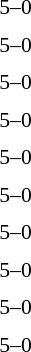<table style="font-size:90%">
<tr>
<td colspan="3"></td>
</tr>
<tr>
<td align="right"><strong></strong></td>
<td align="center">5–0</td>
<td></td>
</tr>
<tr>
<td colspan="3"></td>
</tr>
<tr>
<td align="right"><strong></strong></td>
<td align="center">5–0</td>
<td></td>
</tr>
<tr>
<td colspan="3"></td>
</tr>
<tr>
<td align="right"><strong></strong></td>
<td align="center">5–0</td>
<td></td>
</tr>
<tr>
<td colspan="3"></td>
</tr>
<tr>
<td align="right"><strong></strong></td>
<td align="center">5–0</td>
<td></td>
</tr>
<tr>
<td colspan="3"></td>
</tr>
<tr>
<td align="right"><strong></strong></td>
<td align="center">5–0</td>
<td></td>
</tr>
<tr>
<td colspan="3"></td>
</tr>
<tr>
<td align="right"><strong></strong></td>
<td align="center">5–0</td>
<td></td>
</tr>
<tr>
<td colspan="3"></td>
</tr>
<tr>
<td width="150" align="right"><strong></strong></td>
<td width="100" align="center">5–0</td>
<td></td>
</tr>
<tr>
<td colspan="3"></td>
</tr>
<tr>
<td align="right"><strong></strong></td>
<td align="center">5–0</td>
<td></td>
</tr>
<tr>
<td colspan="3"></td>
</tr>
<tr>
<td align="right"><strong></strong></td>
<td align="center">5–0</td>
<td></td>
</tr>
<tr>
<td colspan="3"></td>
</tr>
<tr>
<td align="right"><strong></strong></td>
<td align="center">5–0</td>
<td></td>
</tr>
<tr>
<td colspan="3"></td>
</tr>
</table>
